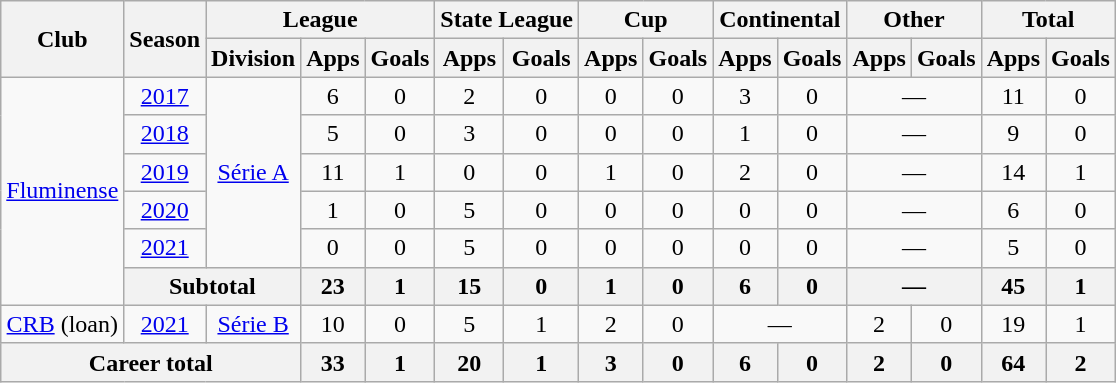<table class="wikitable" style="text-align: center;">
<tr>
<th rowspan="2">Club</th>
<th rowspan="2">Season</th>
<th colspan="3">League</th>
<th colspan="2">State League</th>
<th colspan="2">Cup</th>
<th colspan="2">Continental</th>
<th colspan="2">Other</th>
<th colspan="2">Total</th>
</tr>
<tr>
<th>Division</th>
<th>Apps</th>
<th>Goals</th>
<th>Apps</th>
<th>Goals</th>
<th>Apps</th>
<th>Goals</th>
<th>Apps</th>
<th>Goals</th>
<th>Apps</th>
<th>Goals</th>
<th>Apps</th>
<th>Goals</th>
</tr>
<tr>
<td rowspan="6" valign="center"><a href='#'>Fluminense</a></td>
<td><a href='#'>2017</a></td>
<td rowspan="5"><a href='#'>Série A</a></td>
<td>6</td>
<td>0</td>
<td>2</td>
<td>0</td>
<td>0</td>
<td>0</td>
<td>3</td>
<td>0</td>
<td colspan="2">—</td>
<td>11</td>
<td>0</td>
</tr>
<tr>
<td><a href='#'>2018</a></td>
<td>5</td>
<td>0</td>
<td>3</td>
<td>0</td>
<td>0</td>
<td>0</td>
<td>1</td>
<td>0</td>
<td colspan="2">—</td>
<td>9</td>
<td>0</td>
</tr>
<tr>
<td><a href='#'>2019</a></td>
<td>11</td>
<td>1</td>
<td>0</td>
<td>0</td>
<td>1</td>
<td>0</td>
<td>2</td>
<td>0</td>
<td colspan="2">—</td>
<td>14</td>
<td>1</td>
</tr>
<tr>
<td><a href='#'>2020</a></td>
<td>1</td>
<td>0</td>
<td>5</td>
<td>0</td>
<td>0</td>
<td>0</td>
<td>0</td>
<td>0</td>
<td colspan="2">—</td>
<td>6</td>
<td>0</td>
</tr>
<tr>
<td><a href='#'>2021</a></td>
<td>0</td>
<td>0</td>
<td>5</td>
<td>0</td>
<td>0</td>
<td>0</td>
<td>0</td>
<td>0</td>
<td colspan="2">—</td>
<td>5</td>
<td>0</td>
</tr>
<tr>
<th colspan="2">Subtotal</th>
<th>23</th>
<th>1</th>
<th>15</th>
<th>0</th>
<th>1</th>
<th>0</th>
<th>6</th>
<th>0</th>
<th colspan="2">—</th>
<th>45</th>
<th>1</th>
</tr>
<tr>
<td valign="center"><a href='#'>CRB</a> (loan)</td>
<td><a href='#'>2021</a></td>
<td><a href='#'>Série B</a></td>
<td>10</td>
<td>0</td>
<td>5</td>
<td>1</td>
<td>2</td>
<td>0</td>
<td colspan="2">—</td>
<td>2</td>
<td>0</td>
<td>19</td>
<td>1</td>
</tr>
<tr>
<th colspan="3"><strong>Career total</strong></th>
<th>33</th>
<th>1</th>
<th>20</th>
<th>1</th>
<th>3</th>
<th>0</th>
<th>6</th>
<th>0</th>
<th>2</th>
<th>0</th>
<th>64</th>
<th>2</th>
</tr>
</table>
